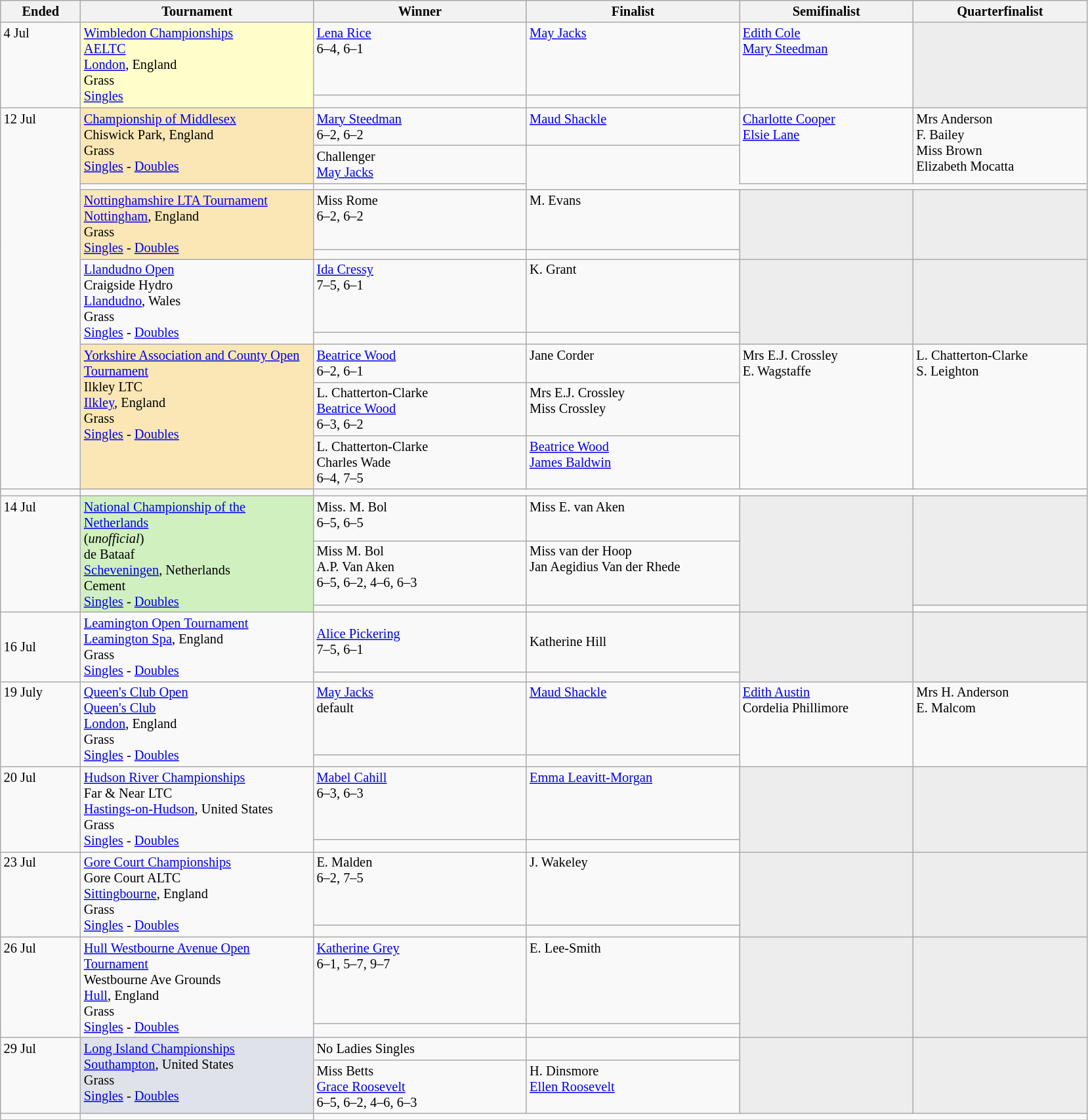<table class="wikitable" style="font-size:85%;">
<tr>
<th width="75">Ended</th>
<th width="230">Tournament</th>
<th width="210">Winner</th>
<th width="210">Finalist</th>
<th width="170">Semifinalist</th>
<th width="170">Quarterfinalist</th>
</tr>
<tr valign=top>
<td rowspan=2>4 Jul</td>
<td style="background:#ffc;" rowspan=2><a href='#'>Wimbledon Championships</a><br><a href='#'>AELTC</a><br><a href='#'>London</a>, England<br>Grass<br><a href='#'>Singles</a></td>
<td> <a href='#'>Lena Rice</a><br>6–4, 6–1</td>
<td> <a href='#'>May Jacks</a></td>
<td rowspan=2> <a href='#'>Edith Cole</a> <br>  <a href='#'>Mary Steedman</a></td>
<td style="background:#ededed;" rowspan=2></td>
</tr>
<tr valign=top>
<td></td>
<td></td>
</tr>
<tr valign=top>
<td rowspan=10>12 Jul</td>
<td style="background:#fae7b5" rowspan=2><a href='#'>Championship of Middlesex</a><br>Chiswick Park, England<br>Grass<br><a href='#'>Singles</a> - <a href='#'>Doubles</a></td>
<td> <a href='#'>Mary Steedman</a><br>6–2, 6–2</td>
<td> <a href='#'>Maud Shackle</a></td>
<td rowspan=2> <a href='#'>Charlotte Cooper</a><br> <a href='#'>Elsie Lane</a></td>
<td rowspan=2>  Mrs Anderson <br> F. Bailey<br>  Miss Brown<br>   Elizabeth Mocatta</td>
</tr>
<tr valign=top>
<td>Challenger<br> <a href='#'>May Jacks</a></td>
</tr>
<tr valign=top>
<td></td>
<td></td>
</tr>
<tr valign=top>
<td style="background:#fae7b5" rowspan=2><a href='#'>Nottinghamshire LTA Tournament</a><br><a href='#'>Nottingham</a>, England<br>Grass<br><a href='#'>Singles</a> - <a href='#'>Doubles</a></td>
<td> Miss Rome<br>6–2, 6–2</td>
<td> M. Evans</td>
<td style="background:#ededed;" rowspan=2></td>
<td style="background:#ededed;" rowspan=2></td>
</tr>
<tr valign=top>
<td></td>
<td></td>
</tr>
<tr valign=top>
<td rowspan=2><a href='#'>Llandudno Open</a><br>Craigside Hydro<br><a href='#'>Llandudno</a>, Wales<br>Grass<br><a href='#'>Singles</a> - <a href='#'>Doubles</a></td>
<td> <a href='#'>Ida Cressy</a><br>7–5, 6–1</td>
<td> K. Grant</td>
<td style="background:#ededed;" rowspan=2></td>
<td style="background:#ededed;" rowspan=2></td>
</tr>
<tr valign=top>
<td></td>
<td></td>
</tr>
<tr valign=top>
<td style="background:#fae7b5" rowspan=3><a href='#'>Yorkshire Association and County Open Tournament</a><br>Ilkley LTC<br><a href='#'>Ilkley</a>, England<br> Grass<br> <a href='#'>Singles</a> - <a href='#'>Doubles</a></td>
<td> <a href='#'>Beatrice Wood</a><br>6–2, 6–1</td>
<td> Jane Corder</td>
<td rowspan=3> Mrs E.J. Crossley<br>   E. Wagstaffe</td>
<td rowspan=3> L. Chatterton-Clarke <br> S. Leighton</td>
</tr>
<tr valign=top>
<td> L. Chatterton-Clarke <br> <a href='#'>Beatrice Wood</a><br>6–3, 6–2</td>
<td> Mrs E.J. Crossley<br> Miss Crossley</td>
</tr>
<tr valign=top>
<td> L. Chatterton-Clarke<br> Charles Wade<br>6–4, 7–5</td>
<td> <a href='#'>Beatrice Wood</a><br> <a href='#'>James Baldwin</a></td>
</tr>
<tr valign=top>
<td></td>
<td></td>
</tr>
<tr valign=top>
<td rowspan=3>14 Jul</td>
<td style="background:#d0f0c0" rowspan=3><a href='#'>National Championship of the Netherlands</a><br>(<em>unofficial</em>)<br>de Bataaf<br><a href='#'>Scheveningen</a>, Netherlands<br>Cement<br><a href='#'>Singles</a> - <a href='#'>Doubles</a></td>
<td> Miss. M. Bol <br>6–5, 6–5</td>
<td> Miss E. van Aken</td>
<td style="background:#ededed;" rowspan=3></td>
<td style="background:#ededed;" rowspan=2></td>
</tr>
<tr valign=top>
<td> Miss M. Bol<br> A.P. Van Aken<br>6–5, 6–2, 4–6, 6–3</td>
<td> Miss van der Hoop <br> Jan Aegidius Van der Rhede</td>
</tr>
<tr valign=top>
<td></td>
<td></td>
</tr>
<tr valign=to>
<td rowspan=2>16 Jul</td>
<td rowspan=2><a href='#'>Leamington Open Tournament</a><br><a href='#'>Leamington Spa</a>, England<br>Grass<br><a href='#'>Singles</a> - <a href='#'>Doubles</a></td>
<td> <a href='#'>Alice Pickering</a><br>7–5, 6–1</td>
<td> Katherine Hill</td>
<td style="background:#ededed;" rowspan=2></td>
<td style="background:#ededed;" rowspan=2></td>
</tr>
<tr valign=top>
<td></td>
<td></td>
</tr>
<tr valign=top>
<td rowspan=2>19 July</td>
<td rowspan=2><a href='#'>Queen's Club Open</a><br><a href='#'>Queen's Club</a><br><a href='#'>London</a>, England<br>Grass<br><a href='#'>Singles</a> - <a href='#'>Doubles</a></td>
<td> <a href='#'>May Jacks</a><br>default</td>
<td> <a href='#'>Maud Shackle</a></td>
<td rowspan=2> <a href='#'>Edith Austin</a> <br> Cordelia Phillimore</td>
<td rowspan=2> Mrs H. Anderson <br>  E. Malcom</td>
</tr>
<tr valign=top>
<td></td>
<td></td>
</tr>
<tr valign=top>
<td rowspan=2>20 Jul</td>
<td rowspan=2><a href='#'>Hudson River Championships</a><br>Far & Near LTC<br><a href='#'>Hastings-on-Hudson</a>, United States<br>Grass<br><a href='#'>Singles</a> - <a href='#'>Doubles</a></td>
<td> <a href='#'>Mabel Cahill</a><br>6–3, 6–3</td>
<td> <a href='#'>Emma Leavitt-Morgan</a></td>
<td style="background:#ededed;" rowspan=2></td>
<td style="background:#ededed;" rowspan=2></td>
</tr>
<tr valign=top>
<td></td>
<td></td>
</tr>
<tr valign=top>
<td rowspan=2>23 Jul</td>
<td rowspan=2><a href='#'>Gore Court Championships</a><br>Gore Court ALTC<br><a href='#'>Sittingbourne</a>, England<br>Grass<br><a href='#'>Singles</a> - <a href='#'>Doubles</a></td>
<td> E. Malden<br>6–2, 7–5</td>
<td> J. Wakeley</td>
<td style="background:#ededed;" rowspan=2></td>
<td style="background:#ededed;" rowspan=2></td>
</tr>
<tr valign=top>
<td></td>
<td></td>
</tr>
<tr valign=top>
<td rowspan=2>26 Jul</td>
<td rowspan=2><a href='#'>Hull Westbourne Avenue Open Tournament</a><br>Westbourne Ave Grounds<br><a href='#'>Hull</a>, England<br>Grass<br><a href='#'>Singles</a> - <a href='#'>Doubles</a></td>
<td> <a href='#'>Katherine Grey</a><br>6–1, 5–7, 9–7</td>
<td> E. Lee-Smith</td>
<td style="background:#ededed;" rowspan=2></td>
<td style="background:#ededed;" rowspan=2></td>
</tr>
<tr valign=top>
<td></td>
<td></td>
</tr>
<tr valign=top>
<td rowspan=2>29 Jul</td>
<td style="background:#dfe2e9" rowspan=2><a href='#'>Long Island Championships</a><br><a href='#'>Southampton</a>, United States<br>Grass<br><a href='#'>Singles</a> - <a href='#'>Doubles</a></td>
<td>No Ladies Singles</td>
<td></td>
<td style="background:#ededed;" rowspan=2></td>
<td style="background:#ededed;" rowspan=2></td>
</tr>
<tr valign=top>
<td> Miss Betts<br> <a href='#'>Grace Roosevelt</a><br>6–5, 6–2, 4–6, 6–3</td>
<td> H. Dinsmore<br> <a href='#'>Ellen Roosevelt</a></td>
</tr>
<tr valign=top>
<td></td>
<td></td>
</tr>
<tr valign=to>
</tr>
</table>
